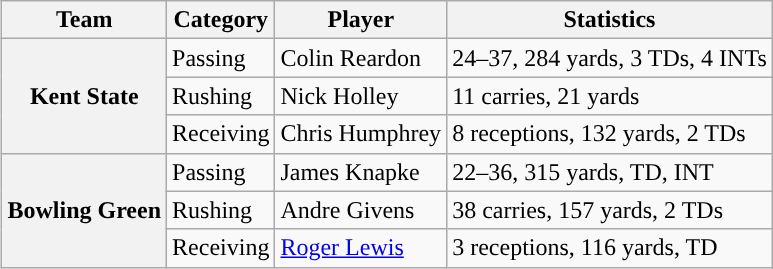<table class="wikitable" style="float:right">
<tr>
<th>Team</th>
<th>Category</th>
<th>Player</th>
<th>Statistics</th>
</tr>
<tr>
<th rowspan=3>Kent State</th>
<td>Passing</td>
<td>Colin Reardon</td>
<td>24–37, 284 yards, 3 TDs, 4 INTs</td>
</tr>
<tr>
<td>Rushing</td>
<td>Nick Holley</td>
<td>11 carries, 21 yards</td>
</tr>
<tr>
<td>Receiving</td>
<td>Chris Humphrey</td>
<td>8 receptions, 132 yards, 2 TDs</td>
</tr>
<tr>
<th rowspan=3>Bowling Green</th>
<td>Passing</td>
<td>James Knapke</td>
<td>22–36, 315 yards, TD, INT</td>
</tr>
<tr>
<td>Rushing</td>
<td>Andre Givens</td>
<td>38 carries, 157 yards, 2 TDs</td>
</tr>
<tr>
<td>Receiving</td>
<td><a href='#'>Roger Lewis</a></td>
<td>3 receptions, 116 yards, TD</td>
</tr>
</table>
